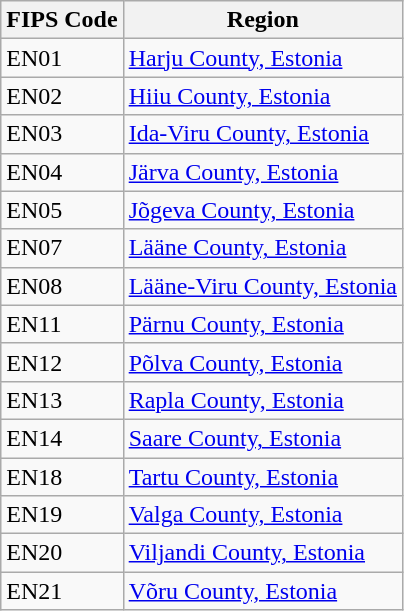<table class="wikitable">
<tr>
<th>FIPS Code</th>
<th>Region</th>
</tr>
<tr>
<td>EN01</td>
<td><a href='#'>Harju County, Estonia</a></td>
</tr>
<tr>
<td>EN02</td>
<td><a href='#'>Hiiu County, Estonia</a></td>
</tr>
<tr>
<td>EN03</td>
<td><a href='#'>Ida-Viru County, Estonia</a></td>
</tr>
<tr>
<td>EN04</td>
<td><a href='#'>Järva County, Estonia</a></td>
</tr>
<tr>
<td>EN05</td>
<td><a href='#'>Jõgeva County, Estonia</a></td>
</tr>
<tr>
<td>EN07</td>
<td><a href='#'>Lääne County, Estonia</a></td>
</tr>
<tr>
<td>EN08</td>
<td><a href='#'>Lääne-Viru County, Estonia</a></td>
</tr>
<tr>
<td>EN11</td>
<td><a href='#'>Pärnu County, Estonia</a></td>
</tr>
<tr>
<td>EN12</td>
<td><a href='#'>Põlva County, Estonia</a></td>
</tr>
<tr>
<td>EN13</td>
<td><a href='#'>Rapla County, Estonia</a></td>
</tr>
<tr>
<td>EN14</td>
<td><a href='#'>Saare County, Estonia</a></td>
</tr>
<tr>
<td>EN18</td>
<td><a href='#'>Tartu County, Estonia</a></td>
</tr>
<tr>
<td>EN19</td>
<td><a href='#'>Valga County, Estonia</a></td>
</tr>
<tr>
<td>EN20</td>
<td><a href='#'>Viljandi County, Estonia</a></td>
</tr>
<tr>
<td>EN21</td>
<td><a href='#'>Võru County, Estonia</a></td>
</tr>
</table>
